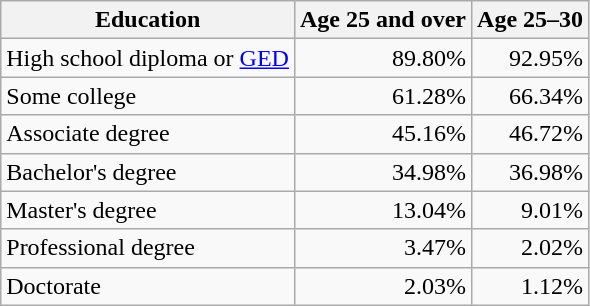<table class="wikitable">
<tr>
<th>Education</th>
<th>Age 25 and over</th>
<th>Age 25–30</th>
</tr>
<tr>
<td>High school diploma or <a href='#'>GED</a></td>
<td align="right">89.80%</td>
<td align="right">92.95%</td>
</tr>
<tr>
<td>Some college</td>
<td align="right">61.28%</td>
<td align="right">66.34%</td>
</tr>
<tr>
<td>Associate degree</td>
<td align="right">45.16%</td>
<td align="right">46.72%</td>
</tr>
<tr>
<td>Bachelor's degree</td>
<td align="right">34.98%</td>
<td align="right">36.98%</td>
</tr>
<tr>
<td>Master's degree</td>
<td align="right">13.04%</td>
<td align="right">9.01%</td>
</tr>
<tr>
<td>Professional degree</td>
<td align="right">3.47%</td>
<td align="right">2.02%</td>
</tr>
<tr>
<td>Doctorate</td>
<td align="right">2.03%</td>
<td align="right">1.12%</td>
</tr>
</table>
